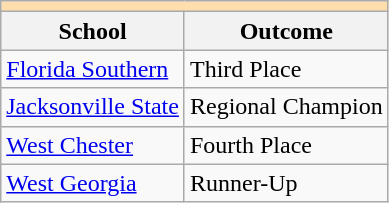<table class="wikitable" style="float:left; margin-right:1em;">
<tr>
<th colspan="3" style="background:#ffdead;"></th>
</tr>
<tr>
<th>School</th>
<th>Outcome</th>
</tr>
<tr>
<td><a href='#'>Florida Southern</a></td>
<td>Third Place</td>
</tr>
<tr>
<td><a href='#'>Jacksonville State</a></td>
<td>Regional Champion</td>
</tr>
<tr>
<td><a href='#'>West Chester</a></td>
<td>Fourth Place</td>
</tr>
<tr>
<td><a href='#'>West Georgia</a></td>
<td>Runner-Up</td>
</tr>
</table>
